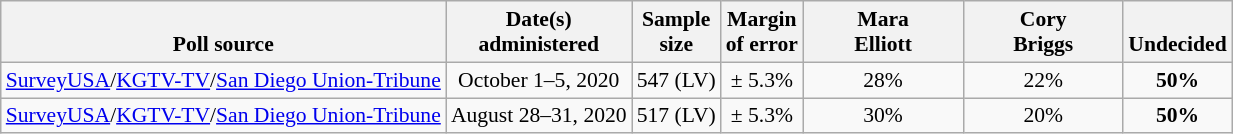<table class="wikitable" style="font-size:90%;text-align:center;">
<tr valign=bottom>
<th>Poll source</th>
<th>Date(s)<br>administered</th>
<th>Sample<br>size</th>
<th>Margin<br>of error</th>
<th style="width:100px;">Mara<br>Elliott</th>
<th style="width:100px;">Cory<br>Briggs</th>
<th>Undecided</th>
</tr>
<tr>
<td style="text-align:left;"><a href='#'>SurveyUSA</a>/<a href='#'>KGTV-TV</a>/<a href='#'>San Diego Union-Tribune</a></td>
<td>October 1–5, 2020</td>
<td>547 (LV)</td>
<td>± 5.3%</td>
<td>28%</td>
<td>22%</td>
<td><strong>50%</strong></td>
</tr>
<tr>
<td style="text-align:left;"><a href='#'>SurveyUSA</a>/<a href='#'>KGTV-TV</a>/<a href='#'>San Diego Union-Tribune</a></td>
<td>August 28–31, 2020</td>
<td>517 (LV)</td>
<td>± 5.3%</td>
<td>30%</td>
<td>20%</td>
<td><strong>50%</strong></td>
</tr>
</table>
